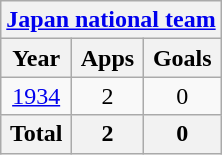<table class="wikitable" style="text-align:center">
<tr>
<th colspan=3><a href='#'>Japan national team</a></th>
</tr>
<tr>
<th>Year</th>
<th>Apps</th>
<th>Goals</th>
</tr>
<tr>
<td><a href='#'>1934</a></td>
<td>2</td>
<td>0</td>
</tr>
<tr>
<th>Total</th>
<th>2</th>
<th>0</th>
</tr>
</table>
